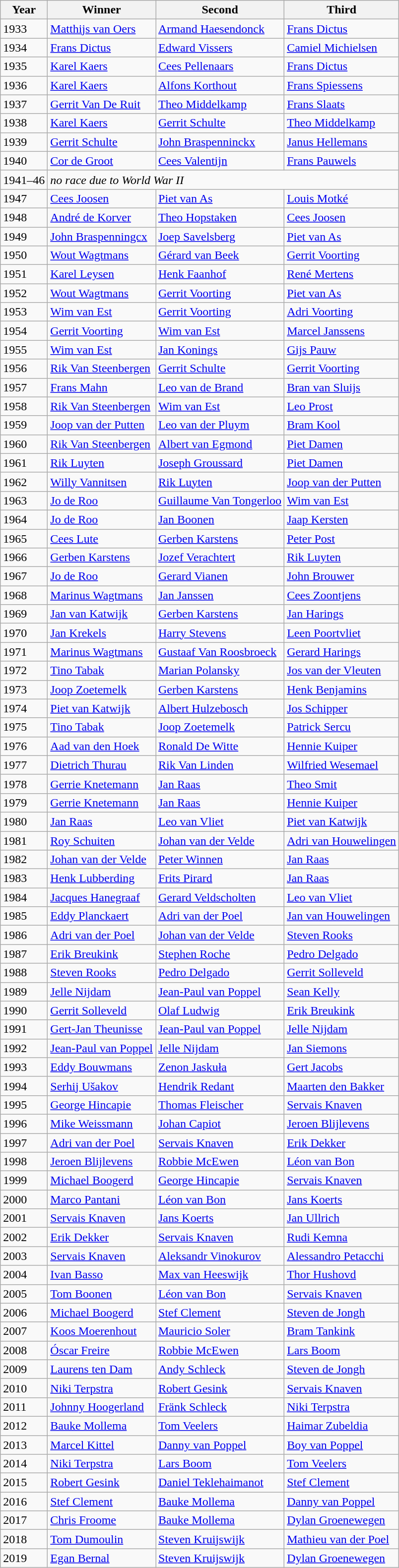<table class="wikitable">
<tr>
<th>Year</th>
<th>Winner</th>
<th>Second</th>
<th>Third</th>
</tr>
<tr>
<td>1933</td>
<td> <a href='#'>Matthijs van Oers</a></td>
<td> <a href='#'>Armand Haesendonck</a></td>
<td> <a href='#'>Frans Dictus</a></td>
</tr>
<tr>
<td>1934</td>
<td> <a href='#'>Frans Dictus</a></td>
<td> <a href='#'>Edward Vissers</a></td>
<td> <a href='#'>Camiel Michielsen</a></td>
</tr>
<tr>
<td>1935</td>
<td> <a href='#'>Karel Kaers</a></td>
<td> <a href='#'>Cees Pellenaars</a></td>
<td> <a href='#'>Frans Dictus</a></td>
</tr>
<tr>
<td>1936</td>
<td> <a href='#'>Karel Kaers</a></td>
<td> <a href='#'>Alfons Korthout</a></td>
<td> <a href='#'>Frans Spiessens</a></td>
</tr>
<tr>
<td>1937</td>
<td> <a href='#'>Gerrit Van De Ruit</a></td>
<td> <a href='#'>Theo Middelkamp</a></td>
<td> <a href='#'>Frans Slaats</a></td>
</tr>
<tr>
<td>1938</td>
<td> <a href='#'>Karel Kaers</a></td>
<td> <a href='#'>Gerrit Schulte</a></td>
<td> <a href='#'>Theo Middelkamp</a></td>
</tr>
<tr>
<td>1939</td>
<td> <a href='#'>Gerrit Schulte</a></td>
<td> <a href='#'>John Braspenninckx</a></td>
<td> <a href='#'>Janus Hellemans</a></td>
</tr>
<tr>
<td>1940</td>
<td> <a href='#'>Cor de Groot</a></td>
<td> <a href='#'>Cees Valentijn</a></td>
<td> <a href='#'>Frans Pauwels</a></td>
</tr>
<tr>
<td>1941–46</td>
<td colspan=3><em>no race due to World War II</em></td>
</tr>
<tr>
<td>1947</td>
<td> <a href='#'>Cees Joosen</a></td>
<td> <a href='#'>Piet van As</a></td>
<td> <a href='#'>Louis Motké</a></td>
</tr>
<tr>
<td>1948</td>
<td> <a href='#'>André de Korver</a></td>
<td> <a href='#'>Theo Hopstaken</a></td>
<td> <a href='#'>Cees Joosen</a></td>
</tr>
<tr>
<td>1949</td>
<td> <a href='#'>John Braspenningcx</a></td>
<td> <a href='#'>Joep Savelsberg</a></td>
<td> <a href='#'>Piet van As</a></td>
</tr>
<tr>
<td>1950</td>
<td> <a href='#'>Wout Wagtmans</a></td>
<td> <a href='#'>Gérard van Beek</a></td>
<td> <a href='#'>Gerrit Voorting</a></td>
</tr>
<tr>
<td>1951</td>
<td> <a href='#'>Karel Leysen</a></td>
<td> <a href='#'>Henk Faanhof</a></td>
<td> <a href='#'>René Mertens</a></td>
</tr>
<tr>
<td>1952</td>
<td> <a href='#'>Wout Wagtmans</a></td>
<td> <a href='#'>Gerrit Voorting</a></td>
<td> <a href='#'>Piet van As</a></td>
</tr>
<tr>
<td>1953</td>
<td> <a href='#'>Wim van Est</a></td>
<td> <a href='#'>Gerrit Voorting</a></td>
<td> <a href='#'>Adri Voorting</a></td>
</tr>
<tr>
<td>1954</td>
<td> <a href='#'>Gerrit Voorting</a></td>
<td> <a href='#'>Wim van Est</a></td>
<td> <a href='#'>Marcel Janssens</a></td>
</tr>
<tr>
<td>1955</td>
<td> <a href='#'>Wim van Est</a></td>
<td> <a href='#'>Jan Konings</a></td>
<td> <a href='#'>Gijs Pauw</a></td>
</tr>
<tr>
<td>1956</td>
<td> <a href='#'>Rik Van Steenbergen</a></td>
<td> <a href='#'>Gerrit Schulte</a></td>
<td> <a href='#'>Gerrit Voorting</a></td>
</tr>
<tr>
<td>1957</td>
<td> <a href='#'>Frans Mahn</a></td>
<td> <a href='#'>Leo van de Brand</a></td>
<td> <a href='#'>Bran van Sluijs</a></td>
</tr>
<tr>
<td>1958</td>
<td> <a href='#'>Rik Van Steenbergen</a></td>
<td> <a href='#'>Wim van Est</a></td>
<td> <a href='#'>Leo Prost</a></td>
</tr>
<tr>
<td>1959</td>
<td> <a href='#'>Joop van der Putten</a></td>
<td> <a href='#'>Leo van der Pluym</a></td>
<td> <a href='#'>Bram Kool</a></td>
</tr>
<tr>
<td>1960</td>
<td> <a href='#'>Rik Van Steenbergen</a></td>
<td> <a href='#'>Albert van Egmond</a></td>
<td> <a href='#'>Piet Damen</a></td>
</tr>
<tr>
<td>1961</td>
<td> <a href='#'>Rik Luyten</a></td>
<td> <a href='#'>Joseph Groussard</a></td>
<td> <a href='#'>Piet Damen</a></td>
</tr>
<tr>
<td>1962</td>
<td> <a href='#'>Willy Vannitsen</a></td>
<td> <a href='#'>Rik Luyten</a></td>
<td> <a href='#'>Joop van der Putten</a></td>
</tr>
<tr>
<td>1963</td>
<td> <a href='#'>Jo de Roo</a></td>
<td> <a href='#'>Guillaume Van Tongerloo</a></td>
<td> <a href='#'>Wim van Est</a></td>
</tr>
<tr>
<td>1964</td>
<td> <a href='#'>Jo de Roo</a></td>
<td> <a href='#'>Jan Boonen</a></td>
<td> <a href='#'>Jaap Kersten</a></td>
</tr>
<tr>
<td>1965</td>
<td> <a href='#'>Cees Lute</a></td>
<td> <a href='#'>Gerben Karstens</a></td>
<td> <a href='#'>Peter Post</a></td>
</tr>
<tr>
<td>1966</td>
<td> <a href='#'>Gerben Karstens</a></td>
<td> <a href='#'>Jozef Verachtert</a></td>
<td> <a href='#'>Rik Luyten</a></td>
</tr>
<tr>
<td>1967</td>
<td> <a href='#'>Jo de Roo</a></td>
<td> <a href='#'>Gerard Vianen</a></td>
<td> <a href='#'>John Brouwer</a></td>
</tr>
<tr>
<td>1968</td>
<td> <a href='#'>Marinus Wagtmans</a></td>
<td> <a href='#'>Jan Janssen</a></td>
<td> <a href='#'>Cees Zoontjens</a></td>
</tr>
<tr>
<td>1969</td>
<td> <a href='#'>Jan van Katwijk</a></td>
<td> <a href='#'>Gerben Karstens</a></td>
<td> <a href='#'>Jan Harings</a></td>
</tr>
<tr>
<td>1970</td>
<td> <a href='#'>Jan Krekels</a></td>
<td> <a href='#'>Harry Stevens</a></td>
<td> <a href='#'>Leen Poortvliet</a></td>
</tr>
<tr>
<td>1971</td>
<td> <a href='#'>Marinus Wagtmans</a></td>
<td> <a href='#'>Gustaaf Van Roosbroeck</a></td>
<td> <a href='#'>Gerard Harings</a></td>
</tr>
<tr>
<td>1972</td>
<td> <a href='#'>Tino Tabak</a></td>
<td> <a href='#'>Marian Polansky</a></td>
<td> <a href='#'>Jos van der Vleuten</a></td>
</tr>
<tr>
<td>1973</td>
<td> <a href='#'>Joop Zoetemelk</a></td>
<td> <a href='#'>Gerben Karstens</a></td>
<td> <a href='#'>Henk Benjamins</a></td>
</tr>
<tr>
<td>1974</td>
<td> <a href='#'>Piet van Katwijk</a></td>
<td> <a href='#'>Albert Hulzebosch</a></td>
<td> <a href='#'>Jos Schipper</a></td>
</tr>
<tr>
<td>1975</td>
<td> <a href='#'>Tino Tabak</a></td>
<td> <a href='#'>Joop Zoetemelk</a></td>
<td> <a href='#'>Patrick Sercu</a></td>
</tr>
<tr>
<td>1976</td>
<td> <a href='#'>Aad van den Hoek</a></td>
<td> <a href='#'>Ronald De Witte</a></td>
<td> <a href='#'>Hennie Kuiper</a></td>
</tr>
<tr>
<td>1977</td>
<td> <a href='#'>Dietrich Thurau</a></td>
<td> <a href='#'>Rik Van Linden</a></td>
<td> <a href='#'>Wilfried Wesemael</a></td>
</tr>
<tr>
<td>1978</td>
<td> <a href='#'>Gerrie Knetemann</a></td>
<td> <a href='#'>Jan Raas</a></td>
<td> <a href='#'>Theo Smit</a></td>
</tr>
<tr>
<td>1979</td>
<td> <a href='#'>Gerrie Knetemann</a></td>
<td> <a href='#'>Jan Raas</a></td>
<td> <a href='#'>Hennie Kuiper</a></td>
</tr>
<tr>
<td>1980</td>
<td> <a href='#'>Jan Raas</a></td>
<td> <a href='#'>Leo van Vliet</a></td>
<td> <a href='#'>Piet van Katwijk</a></td>
</tr>
<tr>
<td>1981</td>
<td> <a href='#'>Roy Schuiten</a></td>
<td> <a href='#'>Johan van der Velde</a></td>
<td> <a href='#'>Adri van Houwelingen</a></td>
</tr>
<tr>
<td>1982</td>
<td> <a href='#'>Johan van der Velde</a></td>
<td> <a href='#'>Peter Winnen</a></td>
<td> <a href='#'>Jan Raas</a></td>
</tr>
<tr>
<td>1983</td>
<td> <a href='#'>Henk Lubberding</a></td>
<td> <a href='#'>Frits Pirard</a></td>
<td> <a href='#'>Jan Raas</a></td>
</tr>
<tr>
<td>1984</td>
<td> <a href='#'>Jacques Hanegraaf</a></td>
<td> <a href='#'>Gerard Veldscholten</a></td>
<td> <a href='#'>Leo van Vliet</a></td>
</tr>
<tr>
<td>1985</td>
<td> <a href='#'>Eddy Planckaert</a></td>
<td> <a href='#'>Adri van der Poel</a></td>
<td> <a href='#'>Jan van Houwelingen</a></td>
</tr>
<tr>
<td>1986</td>
<td> <a href='#'>Adri van der Poel</a></td>
<td> <a href='#'>Johan van der Velde</a></td>
<td> <a href='#'>Steven Rooks</a></td>
</tr>
<tr>
<td>1987</td>
<td> <a href='#'>Erik Breukink</a></td>
<td> <a href='#'>Stephen Roche</a></td>
<td> <a href='#'>Pedro Delgado</a></td>
</tr>
<tr>
<td>1988</td>
<td> <a href='#'>Steven Rooks</a></td>
<td> <a href='#'>Pedro Delgado</a></td>
<td> <a href='#'>Gerrit Solleveld</a></td>
</tr>
<tr>
<td>1989</td>
<td> <a href='#'>Jelle Nijdam</a></td>
<td> <a href='#'>Jean-Paul van Poppel</a></td>
<td> <a href='#'>Sean Kelly</a></td>
</tr>
<tr>
<td>1990</td>
<td> <a href='#'>Gerrit Solleveld</a></td>
<td> <a href='#'>Olaf Ludwig</a></td>
<td> <a href='#'>Erik Breukink</a></td>
</tr>
<tr>
<td>1991</td>
<td> <a href='#'>Gert-Jan Theunisse</a></td>
<td> <a href='#'>Jean-Paul van Poppel</a></td>
<td> <a href='#'>Jelle Nijdam</a></td>
</tr>
<tr>
<td>1992</td>
<td> <a href='#'>Jean-Paul van Poppel</a></td>
<td> <a href='#'>Jelle Nijdam</a></td>
<td> <a href='#'>Jan Siemons</a></td>
</tr>
<tr>
<td>1993</td>
<td> <a href='#'>Eddy Bouwmans</a></td>
<td> <a href='#'>Zenon Jaskuła</a></td>
<td> <a href='#'>Gert Jacobs</a></td>
</tr>
<tr>
<td>1994</td>
<td> <a href='#'>Serhij Ušakov</a></td>
<td> <a href='#'>Hendrik Redant</a></td>
<td> <a href='#'>Maarten den Bakker</a></td>
</tr>
<tr>
<td>1995</td>
<td> <a href='#'>George Hincapie</a></td>
<td> <a href='#'>Thomas Fleischer</a></td>
<td> <a href='#'>Servais Knaven</a></td>
</tr>
<tr>
<td>1996</td>
<td> <a href='#'>Mike Weissmann</a></td>
<td> <a href='#'>Johan Capiot</a></td>
<td> <a href='#'>Jeroen Blijlevens</a></td>
</tr>
<tr>
<td>1997</td>
<td> <a href='#'>Adri van der Poel</a></td>
<td> <a href='#'>Servais Knaven</a></td>
<td> <a href='#'>Erik Dekker</a></td>
</tr>
<tr>
<td>1998</td>
<td> <a href='#'>Jeroen Blijlevens</a></td>
<td> <a href='#'>Robbie McEwen</a></td>
<td> <a href='#'>Léon van Bon</a></td>
</tr>
<tr>
<td>1999</td>
<td> <a href='#'>Michael Boogerd</a></td>
<td> <a href='#'>George Hincapie</a></td>
<td> <a href='#'>Servais Knaven</a></td>
</tr>
<tr>
<td>2000</td>
<td> <a href='#'>Marco Pantani</a></td>
<td> <a href='#'>Léon van Bon</a></td>
<td> <a href='#'>Jans Koerts</a></td>
</tr>
<tr>
<td>2001</td>
<td> <a href='#'>Servais Knaven</a></td>
<td> <a href='#'>Jans Koerts</a></td>
<td> <a href='#'>Jan Ullrich</a></td>
</tr>
<tr>
<td>2002</td>
<td> <a href='#'>Erik Dekker</a></td>
<td> <a href='#'>Servais Knaven</a></td>
<td> <a href='#'>Rudi Kemna</a></td>
</tr>
<tr>
<td>2003</td>
<td> <a href='#'>Servais Knaven</a></td>
<td> <a href='#'>Aleksandr Vinokurov</a></td>
<td> <a href='#'>Alessandro Petacchi</a></td>
</tr>
<tr>
<td>2004</td>
<td> <a href='#'>Ivan Basso</a></td>
<td> <a href='#'>Max van Heeswijk</a></td>
<td> <a href='#'>Thor Hushovd</a></td>
</tr>
<tr>
<td>2005</td>
<td> <a href='#'>Tom Boonen</a></td>
<td> <a href='#'>Léon van Bon</a></td>
<td> <a href='#'>Servais Knaven</a></td>
</tr>
<tr>
<td>2006</td>
<td> <a href='#'>Michael Boogerd</a></td>
<td> <a href='#'>Stef Clement</a></td>
<td> <a href='#'>Steven de Jongh</a></td>
</tr>
<tr>
<td>2007</td>
<td> <a href='#'>Koos Moerenhout</a></td>
<td> <a href='#'>Mauricio Soler</a></td>
<td> <a href='#'>Bram Tankink</a></td>
</tr>
<tr>
<td>2008</td>
<td> <a href='#'>Óscar Freire</a></td>
<td> <a href='#'>Robbie McEwen</a></td>
<td> <a href='#'>Lars Boom</a></td>
</tr>
<tr>
<td>2009</td>
<td> <a href='#'>Laurens ten Dam</a></td>
<td> <a href='#'>Andy Schleck</a></td>
<td> <a href='#'>Steven de Jongh</a></td>
</tr>
<tr>
<td>2010</td>
<td> <a href='#'>Niki Terpstra</a></td>
<td> <a href='#'>Robert Gesink</a></td>
<td> <a href='#'>Servais Knaven</a></td>
</tr>
<tr>
<td>2011</td>
<td> <a href='#'>Johnny Hoogerland</a></td>
<td> <a href='#'>Fränk Schleck</a></td>
<td> <a href='#'>Niki Terpstra</a></td>
</tr>
<tr>
<td>2012</td>
<td> <a href='#'>Bauke Mollema</a></td>
<td> <a href='#'>Tom Veelers</a></td>
<td> <a href='#'>Haimar Zubeldia</a></td>
</tr>
<tr>
<td>2013</td>
<td> <a href='#'>Marcel Kittel</a></td>
<td> <a href='#'>Danny van Poppel</a></td>
<td> <a href='#'>Boy van Poppel</a></td>
</tr>
<tr>
<td>2014</td>
<td> <a href='#'>Niki Terpstra</a></td>
<td> <a href='#'>Lars Boom</a></td>
<td> <a href='#'>Tom Veelers</a></td>
</tr>
<tr>
<td>2015</td>
<td> <a href='#'>Robert Gesink</a></td>
<td> <a href='#'>Daniel Teklehaimanot</a></td>
<td> <a href='#'>Stef Clement</a></td>
</tr>
<tr>
<td>2016</td>
<td> <a href='#'>Stef Clement</a></td>
<td> <a href='#'>Bauke Mollema</a></td>
<td> <a href='#'>Danny van Poppel</a></td>
</tr>
<tr>
<td>2017</td>
<td> <a href='#'>Chris Froome</a></td>
<td> <a href='#'>Bauke Mollema</a></td>
<td> <a href='#'>Dylan Groenewegen</a></td>
</tr>
<tr>
<td>2018</td>
<td> <a href='#'>Tom Dumoulin</a></td>
<td> <a href='#'>Steven Kruijswijk</a></td>
<td> <a href='#'>Mathieu van der Poel</a></td>
</tr>
<tr>
<td>2019</td>
<td> <a href='#'>Egan Bernal</a></td>
<td> <a href='#'>Steven Kruijswijk</a></td>
<td> <a href='#'>Dylan Groenewegen</a></td>
</tr>
</table>
